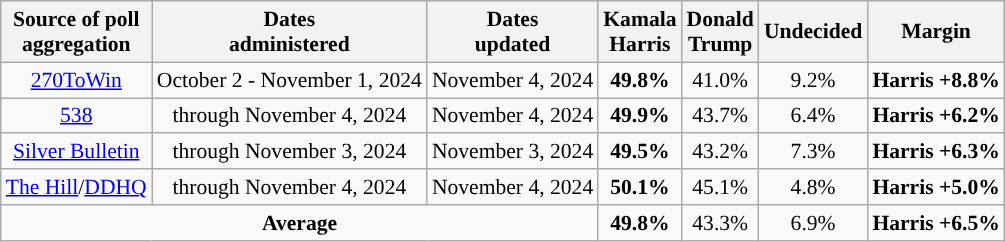<table class="wikitable sortable" style="text-align:center;font-size:90%;line-height:17px">
<tr>
<th>Source of poll<br>aggregation</th>
<th>Dates<br>administered</th>
<th>Dates<br>updated</th>
<th class="unsortable">Kamala<br>Harris<br><small></small></th>
<th class="unsortable">Donald<br>Trump<br><small></small></th>
<th>Undecided<br></th>
<th>Margin</th>
</tr>
<tr>
<td><a href='#'>270ToWin</a></td>
<td>October 2 - November 1, 2024</td>
<td>November 4, 2024</td>
<td style="color:black;background-color:"><strong>49.8%</strong></td>
<td>41.0%</td>
<td>9.2%</td>
<td style="color:black;background-color:"><strong>Harris +8.8%</strong></td>
</tr>
<tr>
<td><a href='#'>538</a></td>
<td>through November 4, 2024</td>
<td>November 4, 2024</td>
<td style="color:black;background-color:"><strong>49.9%</strong></td>
<td>43.7%</td>
<td>6.4%</td>
<td style="color:black;background-color:"><strong>Harris +6.2%</strong></td>
</tr>
<tr>
<td><a href='#'>Silver Bulletin</a></td>
<td>through November 3, 2024</td>
<td>November 3, 2024</td>
<td style="color:black;background-color:"><strong>49.5%</strong></td>
<td>43.2%</td>
<td>7.3%</td>
<td style="color:black;background-color:"><strong>Harris +6.3%</strong></td>
</tr>
<tr>
<td><a href='#'>The Hill</a>/<a href='#'>DDHQ</a></td>
<td>through November 4, 2024</td>
<td>November 4, 2024</td>
<td style="color:black;background-color:"><strong>50.1%</strong></td>
<td>45.1%</td>
<td>4.8%</td>
<td style="color:black;background-color:"><strong>Harris +5.0%</strong></td>
</tr>
<tr>
<td colspan="3"><strong>Average</strong></td>
<td style="color:black;background-color:"><strong>49.8%</strong></td>
<td>43.3%</td>
<td>6.9%</td>
<td style="color:black;background-color:"><strong>Harris +6.5%</strong></td>
</tr>
</table>
